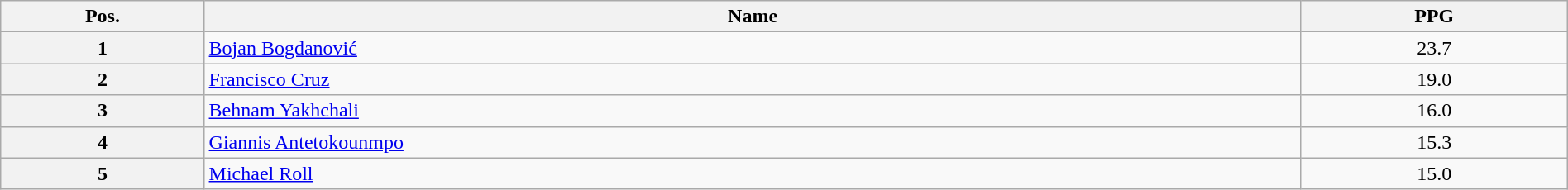<table class=wikitable width=100% style="text-align:center;">
<tr>
<th width="13%">Pos.</th>
<th width="70%">Name</th>
<th width="17%">PPG</th>
</tr>
<tr>
<th>1</th>
<td align=left> <a href='#'>Bojan Bogdanović</a></td>
<td>23.7</td>
</tr>
<tr>
<th>2</th>
<td align=left> <a href='#'>Francisco Cruz</a></td>
<td>19.0</td>
</tr>
<tr>
<th>3</th>
<td align=left> <a href='#'>Behnam Yakhchali</a></td>
<td>16.0</td>
</tr>
<tr>
<th>4</th>
<td align=left> <a href='#'>Giannis Antetokounmpo</a></td>
<td>15.3</td>
</tr>
<tr>
<th>5</th>
<td align=left> <a href='#'>Michael Roll</a></td>
<td>15.0</td>
</tr>
</table>
